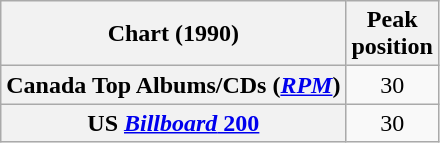<table class="wikitable sortable plainrowheaders" style="text-align:center">
<tr>
<th>Chart (1990)</th>
<th>Peak<br>position</th>
</tr>
<tr>
<th scope="row">Canada Top Albums/CDs (<em><a href='#'>RPM</a></em>)</th>
<td>30</td>
</tr>
<tr>
<th scope="row">US <a href='#'><em>Billboard</em> 200</a></th>
<td>30</td>
</tr>
</table>
